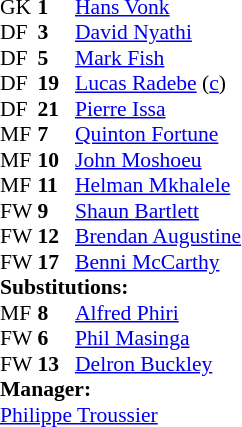<table style="font-size: 90%" cellspacing="0" cellpadding="0">
<tr>
<th width="25"></th>
<th width="25"></th>
</tr>
<tr>
<td>GK</td>
<td><strong>1</strong></td>
<td><a href='#'>Hans Vonk</a></td>
</tr>
<tr>
<td>DF</td>
<td><strong>3</strong></td>
<td><a href='#'>David Nyathi</a></td>
<td></td>
<td></td>
</tr>
<tr>
<td>DF</td>
<td><strong>5</strong></td>
<td><a href='#'>Mark Fish</a></td>
</tr>
<tr>
<td>DF</td>
<td><strong>19</strong></td>
<td><a href='#'>Lucas Radebe</a> (<a href='#'>c</a>)</td>
<td></td>
</tr>
<tr>
<td>DF</td>
<td><strong>21</strong></td>
<td><a href='#'>Pierre Issa</a></td>
<td></td>
</tr>
<tr>
<td>MF</td>
<td><strong>7</strong></td>
<td><a href='#'>Quinton Fortune</a></td>
</tr>
<tr>
<td>MF</td>
<td><strong>10</strong></td>
<td><a href='#'>John Moshoeu</a></td>
</tr>
<tr>
<td>MF</td>
<td><strong>11</strong></td>
<td><a href='#'>Helman Mkhalele</a></td>
</tr>
<tr>
<td>FW</td>
<td><strong>9</strong></td>
<td><a href='#'>Shaun Bartlett</a></td>
<td></td>
<td></td>
</tr>
<tr>
<td>FW</td>
<td><strong>12</strong></td>
<td><a href='#'>Brendan Augustine</a></td>
<td></td>
<td></td>
</tr>
<tr>
<td>FW</td>
<td><strong>17</strong></td>
<td><a href='#'>Benni McCarthy</a></td>
</tr>
<tr>
<td colspan=3><strong>Substitutions:</strong></td>
</tr>
<tr>
<td>MF</td>
<td><strong>8</strong></td>
<td><a href='#'>Alfred Phiri</a></td>
<td></td>
<td></td>
</tr>
<tr>
<td>FW</td>
<td><strong>6</strong></td>
<td><a href='#'>Phil Masinga</a></td>
<td></td>
<td></td>
</tr>
<tr>
<td>FW</td>
<td><strong>13</strong></td>
<td><a href='#'>Delron Buckley</a></td>
<td></td>
<td></td>
</tr>
<tr>
<td colspan=3><strong>Manager:</strong></td>
</tr>
<tr>
<td colspan="4"><a href='#'>Philippe Troussier</a></td>
</tr>
</table>
